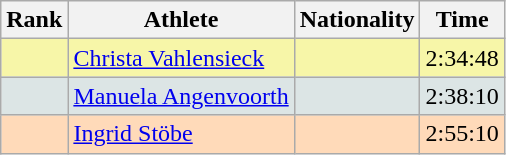<table class="wikitable sortable">
<tr>
<th>Rank</th>
<th>Athlete</th>
<th>Nationality</th>
<th>Time</th>
</tr>
<tr bgcolor="#F7F6A8">
<td align=center></td>
<td><a href='#'>Christa Vahlensieck</a></td>
<td></td>
<td>2:34:48</td>
</tr>
<tr bgcolor="#DCE5E5">
<td align=center></td>
<td><a href='#'>Manuela Angenvoorth</a></td>
<td></td>
<td>2:38:10</td>
</tr>
<tr bgcolor="#FFDAB9">
<td align=center></td>
<td><a href='#'>Ingrid Stöbe</a></td>
<td></td>
<td>2:55:10</td>
</tr>
</table>
